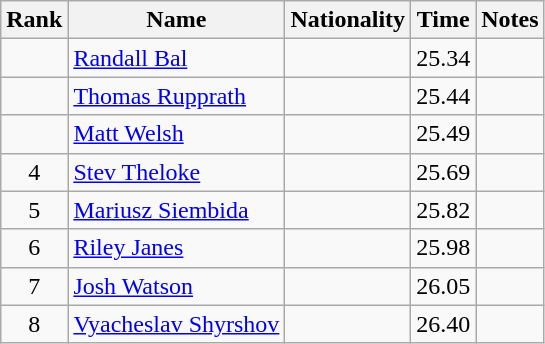<table class="wikitable sortable" style="text-align:center">
<tr>
<th>Rank</th>
<th>Name</th>
<th>Nationality</th>
<th>Time</th>
<th>Notes</th>
</tr>
<tr>
<td></td>
<td align=left><a href='#'>Randall Bal</a></td>
<td align=left></td>
<td>25.34</td>
<td></td>
</tr>
<tr>
<td></td>
<td align=left><a href='#'>Thomas Rupprath</a></td>
<td align=left></td>
<td>25.44</td>
<td></td>
</tr>
<tr>
<td></td>
<td align=left><a href='#'>Matt Welsh</a></td>
<td align=left></td>
<td>25.49</td>
<td></td>
</tr>
<tr>
<td>4</td>
<td align=left><a href='#'>Stev Theloke</a></td>
<td align=left></td>
<td>25.69</td>
<td></td>
</tr>
<tr>
<td>5</td>
<td align=left><a href='#'>Mariusz Siembida</a></td>
<td align=left></td>
<td>25.82</td>
<td></td>
</tr>
<tr>
<td>6</td>
<td align=left><a href='#'>Riley Janes</a></td>
<td align=left></td>
<td>25.98</td>
<td></td>
</tr>
<tr>
<td>7</td>
<td align=left><a href='#'>Josh Watson</a></td>
<td align=left></td>
<td>26.05</td>
<td></td>
</tr>
<tr>
<td>8</td>
<td align=left><a href='#'>Vyacheslav Shyrshov</a></td>
<td align=left></td>
<td>26.40</td>
<td></td>
</tr>
</table>
